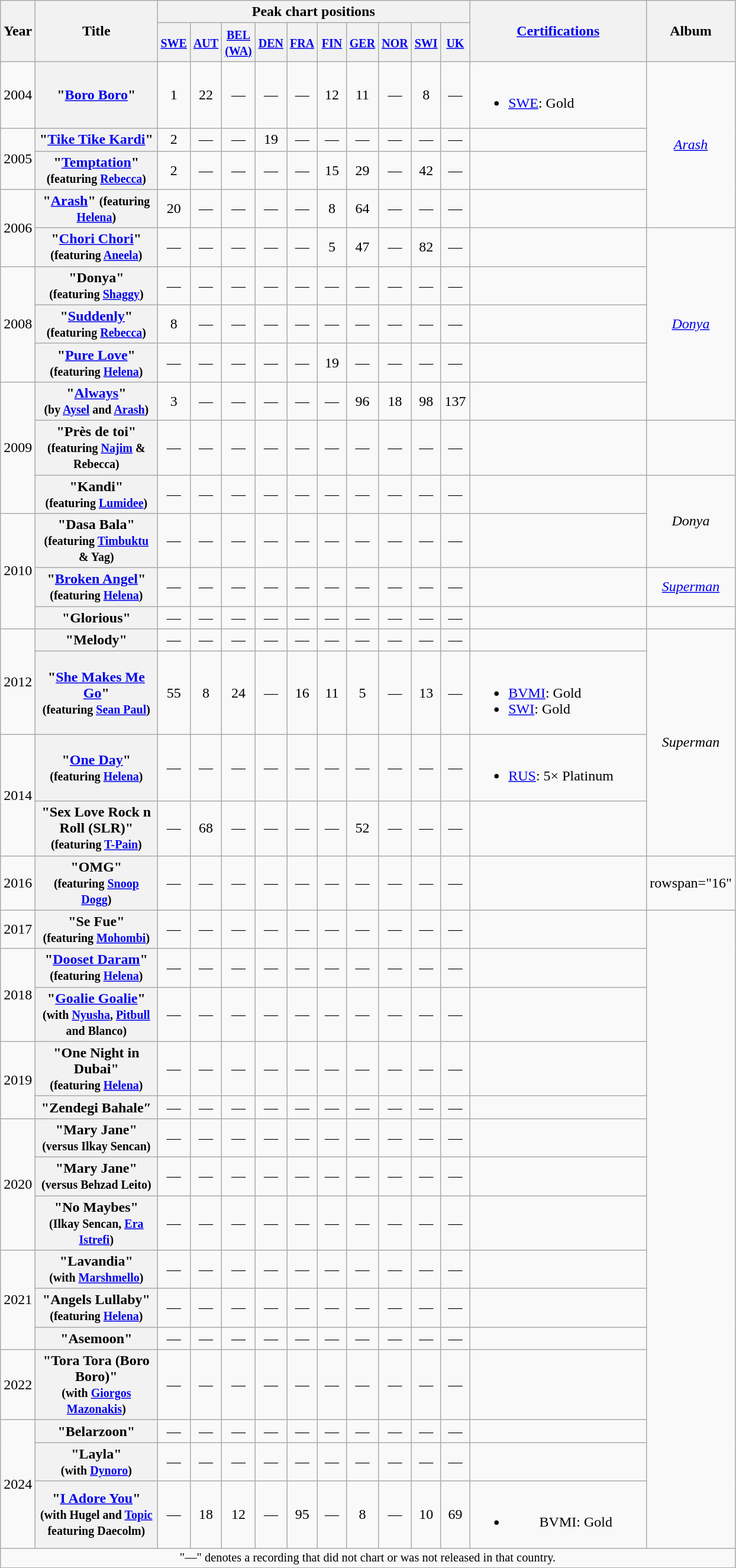<table class="wikitable plainrowheaders" style="text-align:center;">
<tr>
<th scope="col" rowspan="2">Year</th>
<th scope="col" rowspan="2" style="width:130px;">Title</th>
<th scope="col" colspan="10">Peak chart positions</th>
<th scope="col" scope="col" rowspan="2" style="width:12em;"><a href='#'>Certifications</a></th>
<th scope="col" rowspan="2">Album</th>
</tr>
<tr>
<th style="width:25px;"><small><a href='#'>SWE</a><br></small></th>
<th style="width:25px;"><small><a href='#'>AUT</a><br></small></th>
<th style="width:25px;"><small><a href='#'>BEL<br>(WA)</a><br></small></th>
<th style="width:25px;"><small><a href='#'>DEN</a><br></small></th>
<th style="width:25px;"><small><a href='#'>FRA</a><br></small></th>
<th style="width:25px;"><small><a href='#'>FIN</a><br></small></th>
<th style="width:25px;"><small><a href='#'>GER</a></small><br></th>
<th style="width:25px;"><small><a href='#'>NOR</a><br></small></th>
<th style="width:25px;"><small><a href='#'>SWI</a><br></small></th>
<th style="width:25px;"><small><a href='#'>UK</a><br></small></th>
</tr>
<tr>
<td>2004</td>
<th scope="row">"<a href='#'>Boro Boro</a>"</th>
<td style="text-align:center;">1</td>
<td style="text-align:center;">22</td>
<td style="text-align:center;">—</td>
<td style="text-align:center;">—</td>
<td style="text-align:center;">—</td>
<td style="text-align:center;">12</td>
<td style="text-align:center;">11</td>
<td style="text-align:center;">—</td>
<td style="text-align:center;">8</td>
<td style="text-align:center;">—</td>
<td style="text-align:left;"><br><ul><li><a href='#'>SWE</a>: Gold</li></ul></td>
<td rowspan="4"><em><a href='#'>Arash</a></em></td>
</tr>
<tr>
<td rowspan="2">2005</td>
<th scope="row">"<a href='#'>Tike Tike Kardi</a>"</th>
<td style="text-align:center;">2</td>
<td style="text-align:center;">—</td>
<td style="text-align:center;">—</td>
<td style="text-align:center;">19</td>
<td style="text-align:center;">—</td>
<td style="text-align:center;">—</td>
<td style="text-align:center;">—</td>
<td style="text-align:center;">—</td>
<td style="text-align:center;">—</td>
<td style="text-align:center;">—</td>
<td style="text-align:left;"></td>
</tr>
<tr>
<th scope="row">"<a href='#'>Temptation</a>" <br><small>(featuring <a href='#'>Rebecca</a>)</small></th>
<td style="text-align:center;">2</td>
<td style="text-align:center;">—</td>
<td style="text-align:center;">—</td>
<td style="text-align:center;">—</td>
<td style="text-align:center;">—</td>
<td style="text-align:center;">15</td>
<td style="text-align:center;">29</td>
<td style="text-align:center;">—</td>
<td style="text-align:center;">42</td>
<td style="text-align:center;">—</td>
<td style="text-align:left;"></td>
</tr>
<tr>
<td rowspan="2">2006</td>
<th scope="row">"<a href='#'>Arash</a>" <small>(featuring <a href='#'>Helena</a>)</small></th>
<td style="text-align:center;">20</td>
<td style="text-align:center;">—</td>
<td style="text-align:center;">—</td>
<td style="text-align:center;">—</td>
<td style="text-align:center;">—</td>
<td style="text-align:center;">8</td>
<td style="text-align:center;">64</td>
<td style="text-align:center;">—</td>
<td style="text-align:center;">—</td>
<td style="text-align:center;">—</td>
<td style="text-align:left;"></td>
</tr>
<tr>
<th scope="row">"<a href='#'>Chori Chori</a>" <br><small>(featuring <a href='#'>Aneela</a>)</small></th>
<td style="text-align:center;">—</td>
<td style="text-align:center;">—</td>
<td style="text-align:center;">—</td>
<td style="text-align:center;">—</td>
<td style="text-align:center;">—</td>
<td style="text-align:center;">5</td>
<td style="text-align:center;">47</td>
<td style="text-align:center;">—</td>
<td style="text-align:center;">82</td>
<td style="text-align:center;">—</td>
<td align="left"></td>
<td rowspan="5"><em><a href='#'>Donya</a></em></td>
</tr>
<tr>
<td rowspan="3">2008</td>
<th scope="row">"Donya" <br><small>(featuring <a href='#'>Shaggy</a>)</small></th>
<td>—</td>
<td>—</td>
<td>—</td>
<td>—</td>
<td>—</td>
<td>—</td>
<td>—</td>
<td>—</td>
<td>—</td>
<td>—</td>
<td style="text-align:left;"></td>
</tr>
<tr>
<th scope="row">"<a href='#'>Suddenly</a>" <br><small>(featuring <a href='#'>Rebecca</a>)</small></th>
<td style="text-align:center;">8</td>
<td style="text-align:center;">—</td>
<td style="text-align:center;">—</td>
<td style="text-align:center;">—</td>
<td style="text-align:center;">—</td>
<td style="text-align:center;">—</td>
<td style="text-align:center;">—</td>
<td style="text-align:center;">—</td>
<td style="text-align:center;">—</td>
<td style="text-align:center;">—</td>
<td style="text-align:left;"></td>
</tr>
<tr>
<th scope="row">"<a href='#'>Pure Love</a>" <br><small>(featuring <a href='#'>Helena</a>)</small></th>
<td style="text-align:center;">—</td>
<td style="text-align:center;">—</td>
<td style="text-align:center;">—</td>
<td style="text-align:center;">—</td>
<td style="text-align:center;">—</td>
<td style="text-align:center;">19</td>
<td style="text-align:center;">—</td>
<td style="text-align:center;">—</td>
<td style="text-align:center;">—</td>
<td style="text-align:center;">—</td>
<td style="text-align:left;"></td>
</tr>
<tr>
<td rowspan="3">2009</td>
<th scope="row">"<a href='#'>Always</a>" <br><small>(by <a href='#'>Aysel</a> and <a href='#'>Arash</a>)</small></th>
<td style="text-align:center;">3</td>
<td style="text-align:center;">—</td>
<td style="text-align:center;">—</td>
<td style="text-align:center;">—</td>
<td style="text-align:center;">—</td>
<td style="text-align:center;">—</td>
<td style="text-align:center;">96</td>
<td style="text-align:center;">18</td>
<td style="text-align:center;">98</td>
<td style="text-align:center;">137</td>
<td style="text-align:left;"></td>
</tr>
<tr>
<th scope="row">"Près de toi" <br><small>(featuring <a href='#'>Najim</a> & Rebecca)</small></th>
<td>—</td>
<td>—</td>
<td>—</td>
<td>—</td>
<td>—</td>
<td>—</td>
<td>—</td>
<td>—</td>
<td>—</td>
<td>—</td>
<td style="text-align:left;"></td>
<td></td>
</tr>
<tr>
<th scope="row">"Kandi" <br><small>(featuring <a href='#'>Lumidee</a>)</small></th>
<td>—</td>
<td>—</td>
<td>—</td>
<td>—</td>
<td>—</td>
<td>—</td>
<td>—</td>
<td>—</td>
<td>—</td>
<td>—</td>
<td style="text-align:left;"></td>
<td rowspan="2"><em>Donya</em></td>
</tr>
<tr>
<td rowspan="3">2010</td>
<th scope="row">"Dasa Bala" <br><small>(featuring <a href='#'>Timbuktu</a> & Yag)</small></th>
<td>—</td>
<td>—</td>
<td>—</td>
<td>—</td>
<td>—</td>
<td>—</td>
<td>—</td>
<td>—</td>
<td>—</td>
<td>—</td>
<td style="text-align:left;"></td>
</tr>
<tr>
<th scope="row">"<a href='#'>Broken Angel</a>" <br><small>(featuring <a href='#'>Helena</a>)</small></th>
<td>—</td>
<td>—</td>
<td>—</td>
<td>—</td>
<td>—</td>
<td>—</td>
<td>—</td>
<td>—</td>
<td>—</td>
<td>—</td>
<td style="text-align:left;"></td>
<td><em><a href='#'>Superman</a></em></td>
</tr>
<tr>
<th scope="row">"Glorious"</th>
<td>—</td>
<td>—</td>
<td>—</td>
<td>—</td>
<td>—</td>
<td>—</td>
<td>—</td>
<td>—</td>
<td>—</td>
<td>—</td>
<td></td>
<td></td>
</tr>
<tr>
<td rowspan="2">2012</td>
<th scope="row">"Melody"</th>
<td>—</td>
<td>—</td>
<td>—</td>
<td>—</td>
<td>—</td>
<td>—</td>
<td>—</td>
<td>—</td>
<td>—</td>
<td>—</td>
<td></td>
<td rowspan="4"><em>Superman</em></td>
</tr>
<tr>
<th scope="row">"<a href='#'>She Makes Me Go</a>" <br><small>(featuring <a href='#'>Sean Paul</a>)</small></th>
<td style="text-align:center;">55</td>
<td style="text-align:center;">8</td>
<td style="text-align:center;">24</td>
<td style="text-align:center;">—</td>
<td style="text-align:center;">16</td>
<td style="text-align:center;">11</td>
<td style="text-align:center;">5</td>
<td style="text-align:center;">—</td>
<td style="text-align:center;">13</td>
<td style="text-align:center;">—</td>
<td style="text-align:left;"><br><ul><li><a href='#'>BVMI</a>: Gold</li><li><a href='#'>SWI</a>: Gold</li></ul></td>
</tr>
<tr>
<td rowspan="2">2014</td>
<th scope="row">"<a href='#'>One Day</a>" <br><small>(featuring <a href='#'>Helena</a>)</small></th>
<td>—</td>
<td>—</td>
<td>—</td>
<td>—</td>
<td>—</td>
<td>—</td>
<td>—</td>
<td>—</td>
<td>—</td>
<td>—</td>
<td style="text-align:left;"><br><ul><li><a href='#'>RUS</a>: 5× Platinum</li></ul></td>
</tr>
<tr>
<th scope="row">"Sex Love Rock n Roll (SLR)" <br><small>(featuring <a href='#'>T-Pain</a>)</small></th>
<td style="text-align:center;">—</td>
<td style="text-align:center;">68</td>
<td style="text-align:center;">—</td>
<td style="text-align:center;">—</td>
<td style="text-align:center;">—</td>
<td style="text-align:center;">—</td>
<td style="text-align:center;">52</td>
<td style="text-align:center;">—</td>
<td style="text-align:center;">—</td>
<td style="text-align:center;">—</td>
<td style="text-align:left;"></td>
</tr>
<tr>
<td>2016</td>
<th scope="row">"OMG" <br><small>(featuring <a href='#'>Snoop Dogg</a>)</small></th>
<td>—</td>
<td>—</td>
<td>—</td>
<td>—</td>
<td>—</td>
<td>—</td>
<td>—</td>
<td>—</td>
<td>—</td>
<td>—</td>
<td></td>
<td>rowspan="16" </td>
</tr>
<tr>
<td>2017</td>
<th scope="row">"Se Fue" <br><small>(featuring <a href='#'>Mohombi</a>)</small></th>
<td>—</td>
<td>—</td>
<td>—</td>
<td>—</td>
<td>—</td>
<td>—</td>
<td>—</td>
<td>—</td>
<td>—</td>
<td>—</td>
<td></td>
</tr>
<tr>
<td rowspan=2>2018</td>
<th scope="row">"<a href='#'>Dooset Daram</a>" <br><small>(featuring <a href='#'>Helena</a>)</small></th>
<td>—</td>
<td>—</td>
<td>—</td>
<td>—</td>
<td>—</td>
<td>—</td>
<td>—</td>
<td>—</td>
<td>—</td>
<td>—</td>
<td></td>
</tr>
<tr>
<th scope="row">"<a href='#'>Goalie Goalie</a>" <br><small>(with <a href='#'>Nyusha</a>, <a href='#'>Pitbull</a> and Blanco)</small></th>
<td>—</td>
<td>—</td>
<td>—</td>
<td>—</td>
<td>—</td>
<td>—</td>
<td>—</td>
<td>—</td>
<td>—</td>
<td>—</td>
<td></td>
</tr>
<tr>
<td rowspan=2>2019</td>
<th scope="row">"One Night in Dubai" <br><small>(featuring <a href='#'>Helena</a>)</small></th>
<td>—</td>
<td>—</td>
<td>—</td>
<td>—</td>
<td>—</td>
<td>—</td>
<td>—</td>
<td>—</td>
<td>—</td>
<td>—</td>
<td></td>
</tr>
<tr>
<th scope="row">"Zendegi Bahale″</th>
<td>—</td>
<td>—</td>
<td>—</td>
<td>—</td>
<td>—</td>
<td>—</td>
<td>—</td>
<td>—</td>
<td>—</td>
<td>—</td>
<td></td>
</tr>
<tr>
<td rowspan=3>2020</td>
<th scope="row">"Mary Jane" <br><small>(versus Ilkay Sencan)</small></th>
<td>—</td>
<td>—</td>
<td>—</td>
<td>—</td>
<td>—</td>
<td>—</td>
<td>—</td>
<td>—</td>
<td>—</td>
<td>—</td>
<td></td>
</tr>
<tr>
<th scope="row">"Mary Jane" <br><small>(versus Behzad Leito)</small></th>
<td>—</td>
<td>—</td>
<td>—</td>
<td>—</td>
<td>—</td>
<td>—</td>
<td>—</td>
<td>—</td>
<td>—</td>
<td>—</td>
<td></td>
</tr>
<tr>
<th scope="row">"No Maybes" <br><small>(Ilkay Sencan, <a href='#'>Era Istrefi</a>)</small></th>
<td>—</td>
<td>—</td>
<td>—</td>
<td>—</td>
<td>—</td>
<td>—</td>
<td>—</td>
<td>—</td>
<td>—</td>
<td>—</td>
<td></td>
</tr>
<tr>
<td rowspan=3>2021</td>
<th scope="row">"Lavandia" <br><small>(with <a href='#'>Marshmello</a>)</small></th>
<td>—</td>
<td>—</td>
<td>—</td>
<td>—</td>
<td>—</td>
<td>—</td>
<td>—</td>
<td>—</td>
<td>—</td>
<td>—</td>
<td></td>
</tr>
<tr>
<th scope="row">"Angels Lullaby" <br><small>(featuring <a href='#'>Helena</a>)</small></th>
<td>—</td>
<td>—</td>
<td>—</td>
<td>—</td>
<td>—</td>
<td>—</td>
<td>—</td>
<td>—</td>
<td>—</td>
<td>—</td>
<td></td>
</tr>
<tr>
<th scope="row">"Asemoon"</th>
<td>—</td>
<td>—</td>
<td>—</td>
<td>—</td>
<td>—</td>
<td>—</td>
<td>—</td>
<td>—</td>
<td>—</td>
<td>—</td>
<td></td>
</tr>
<tr>
<td>2022</td>
<th scope="row">"Tora Tora (Boro Boro)" <br><small>(with <a href='#'>Giorgos Mazonakis</a>)</small></th>
<td>—</td>
<td>—</td>
<td>—</td>
<td>—</td>
<td>—</td>
<td>—</td>
<td>—</td>
<td>—</td>
<td>—</td>
<td>—</td>
<td></td>
</tr>
<tr>
<td rowspan=3>2024</td>
<th scope="row">"Belarzoon"</th>
<td>—</td>
<td>—</td>
<td>—</td>
<td>—</td>
<td>—</td>
<td>—</td>
<td>—</td>
<td>—</td>
<td>—</td>
<td>—</td>
<td></td>
</tr>
<tr>
<th scope="row">"Layla" <br><small>(with <a href='#'>Dynoro</a>)</small></th>
<td>—</td>
<td>—</td>
<td>—</td>
<td>—</td>
<td>—</td>
<td>—</td>
<td>—</td>
<td>—</td>
<td>—</td>
<td>—</td>
<td></td>
</tr>
<tr>
<th scope="row">"<a href='#'>I Adore You</a>" <br><small>(with Hugel and <a href='#'>Topic</a> featuring Daecolm)</small></th>
<td>—</td>
<td>18</td>
<td>12</td>
<td>—</td>
<td>95</td>
<td>—</td>
<td>8</td>
<td>—</td>
<td>10</td>
<td>69</td>
<td><br><ul><li>BVMI: Gold</li></ul></td>
</tr>
<tr>
<td colspan="15" align="center" style="font-size:85%">"—" denotes a recording that did not chart or was not released in that country.</td>
</tr>
</table>
